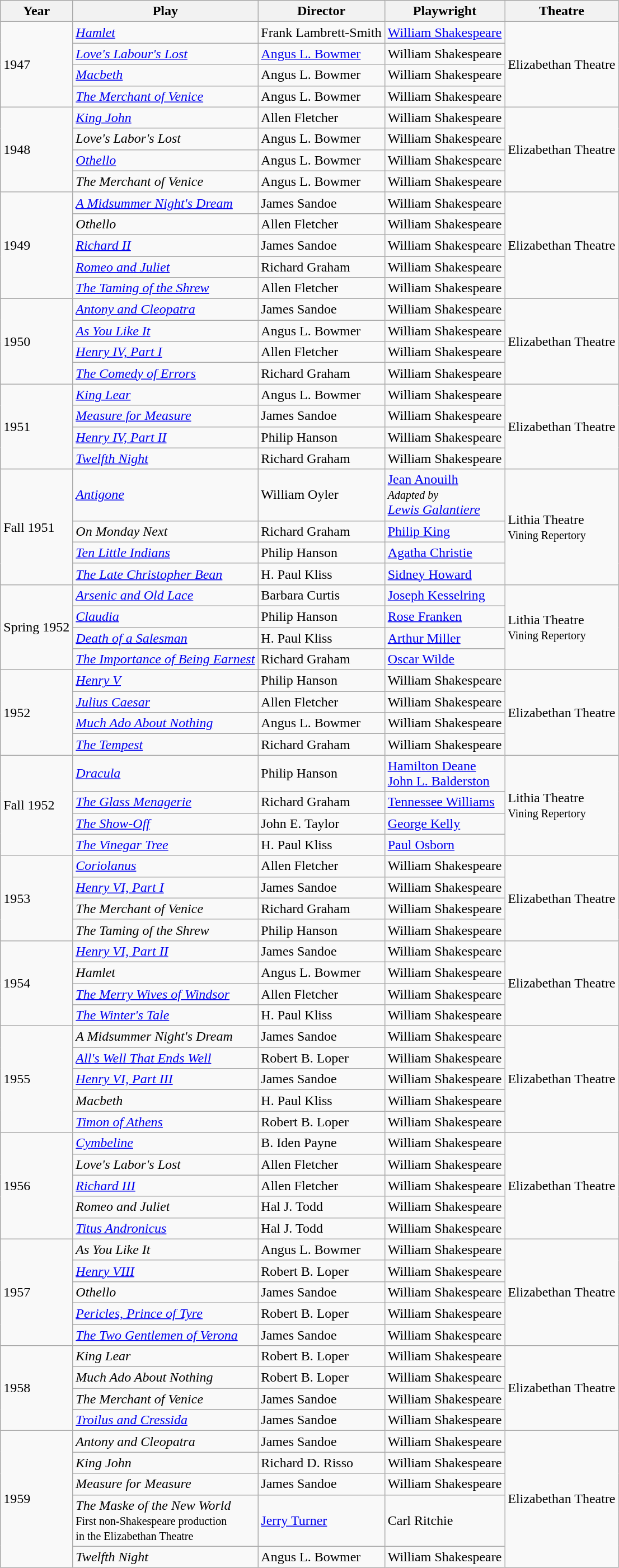<table class="wikitable mw-collapsible">
<tr>
<th>Year</th>
<th>Play</th>
<th>Director</th>
<th>Playwright</th>
<th>Theatre</th>
</tr>
<tr>
<td rowspan="4">1947</td>
<td><em><a href='#'>Hamlet</a></em></td>
<td>Frank Lambrett-Smith</td>
<td><a href='#'>William Shakespeare</a></td>
<td rowspan="4">Elizabethan Theatre</td>
</tr>
<tr>
<td><em><a href='#'>Love's Labour's Lost</a></em></td>
<td><a href='#'>Angus L. Bowmer</a></td>
<td>William Shakespeare</td>
</tr>
<tr>
<td><em><a href='#'>Macbeth</a></em></td>
<td>Angus L. Bowmer</td>
<td>William Shakespeare</td>
</tr>
<tr>
<td><em><a href='#'>The Merchant of Venice</a></em></td>
<td>Angus L. Bowmer</td>
<td>William Shakespeare</td>
</tr>
<tr>
<td rowspan="4">1948</td>
<td><em><a href='#'>King John</a></em></td>
<td>Allen Fletcher</td>
<td>William Shakespeare</td>
<td rowspan="4">Elizabethan Theatre</td>
</tr>
<tr>
<td><em>Love's Labor's Lost</em></td>
<td>Angus L. Bowmer</td>
<td>William Shakespeare</td>
</tr>
<tr>
<td><em><a href='#'>Othello</a></em></td>
<td>Angus L. Bowmer</td>
<td>William Shakespeare</td>
</tr>
<tr>
<td><em>The Merchant of Venice</em></td>
<td>Angus L. Bowmer</td>
<td>William Shakespeare</td>
</tr>
<tr>
<td rowspan="5">1949</td>
<td><em><a href='#'>A Midsummer Night's Dream</a></em></td>
<td>James Sandoe</td>
<td>William Shakespeare</td>
<td rowspan="5">Elizabethan Theatre</td>
</tr>
<tr>
<td><em>Othello</em></td>
<td>Allen Fletcher</td>
<td>William Shakespeare</td>
</tr>
<tr>
<td><em><a href='#'>Richard II</a></em></td>
<td>James Sandoe</td>
<td>William Shakespeare</td>
</tr>
<tr>
<td><em><a href='#'>Romeo and Juliet</a></em></td>
<td>Richard Graham</td>
<td>William Shakespeare</td>
</tr>
<tr>
<td><em><a href='#'>The Taming of the Shrew</a></em></td>
<td>Allen Fletcher</td>
<td>William Shakespeare</td>
</tr>
<tr>
<td rowspan="4">1950</td>
<td><em><a href='#'>Antony and Cleopatra</a></em></td>
<td>James Sandoe</td>
<td>William Shakespeare</td>
<td rowspan="4">Elizabethan Theatre</td>
</tr>
<tr>
<td><em><a href='#'>As You Like It</a></em></td>
<td>Angus L. Bowmer</td>
<td>William Shakespeare</td>
</tr>
<tr>
<td><em><a href='#'>Henry IV, Part I</a></em></td>
<td>Allen Fletcher</td>
<td>William Shakespeare</td>
</tr>
<tr>
<td><em><a href='#'>The Comedy of Errors</a></em></td>
<td>Richard Graham</td>
<td>William Shakespeare</td>
</tr>
<tr>
<td rowspan="4">1951</td>
<td><em><a href='#'>King Lear</a></em></td>
<td>Angus L. Bowmer</td>
<td>William Shakespeare</td>
<td rowspan="4">Elizabethan Theatre</td>
</tr>
<tr>
<td><em><a href='#'>Measure for Measure</a></em></td>
<td>James Sandoe</td>
<td>William Shakespeare</td>
</tr>
<tr>
<td><em><a href='#'>Henry IV, Part II</a></em></td>
<td>Philip Hanson</td>
<td>William Shakespeare</td>
</tr>
<tr>
<td><em><a href='#'>Twelfth Night</a></em></td>
<td>Richard Graham</td>
<td>William Shakespeare</td>
</tr>
<tr>
<td rowspan="4">Fall 1951</td>
<td><em><a href='#'>Antigone</a></em></td>
<td>William Oyler</td>
<td><a href='#'>Jean Anouilh</a><br><small><em>Adapted by</em></small><br><em><a href='#'>Lewis Galantiere</a></em></td>
<td rowspan="4">Lithia Theatre<br><small>Vining Repertory</small></td>
</tr>
<tr>
<td><em>On Monday Next</em></td>
<td>Richard Graham</td>
<td><a href='#'>Philip King</a></td>
</tr>
<tr>
<td><em><a href='#'>Ten Little Indians</a></em></td>
<td>Philip Hanson</td>
<td><a href='#'>Agatha Christie</a></td>
</tr>
<tr>
<td><em><a href='#'>The Late Christopher Bean</a></em></td>
<td>H. Paul Kliss</td>
<td><a href='#'>Sidney Howard</a></td>
</tr>
<tr>
<td rowspan="4">Spring 1952</td>
<td><em><a href='#'>Arsenic and Old Lace</a></em></td>
<td>Barbara Curtis</td>
<td><a href='#'>Joseph Kesselring</a></td>
<td rowspan="4">Lithia Theatre<br><small>Vining Repertory</small></td>
</tr>
<tr>
<td><em><a href='#'>Claudia</a></em></td>
<td>Philip Hanson</td>
<td><a href='#'>Rose Franken</a></td>
</tr>
<tr>
<td><em><a href='#'>Death of a Salesman</a></em></td>
<td>H. Paul Kliss</td>
<td><a href='#'>Arthur Miller</a></td>
</tr>
<tr>
<td><em><a href='#'>The Importance of Being Earnest</a></em></td>
<td>Richard Graham</td>
<td><a href='#'>Oscar Wilde</a></td>
</tr>
<tr>
<td rowspan="4">1952</td>
<td><em><a href='#'>Henry V</a></em></td>
<td>Philip Hanson</td>
<td>William Shakespeare</td>
<td rowspan="4">Elizabethan Theatre</td>
</tr>
<tr>
<td><em><a href='#'>Julius Caesar</a></em></td>
<td>Allen Fletcher</td>
<td>William Shakespeare</td>
</tr>
<tr>
<td><em><a href='#'>Much Ado About Nothing</a></em></td>
<td>Angus L. Bowmer</td>
<td>William Shakespeare</td>
</tr>
<tr>
<td><em><a href='#'>The Tempest</a></em></td>
<td>Richard Graham</td>
<td>William Shakespeare</td>
</tr>
<tr>
<td rowspan="4">Fall 1952</td>
<td><em><a href='#'>Dracula</a></em></td>
<td>Philip Hanson</td>
<td><a href='#'>Hamilton Deane</a><br><a href='#'>John L. Balderston</a></td>
<td rowspan="4">Lithia Theatre<br><small>Vining Repertory</small></td>
</tr>
<tr>
<td><em><a href='#'>The Glass Menagerie</a></em></td>
<td>Richard Graham</td>
<td><a href='#'>Tennessee Williams</a></td>
</tr>
<tr>
<td><em><a href='#'>The Show-Off</a></em></td>
<td>John E. Taylor</td>
<td><a href='#'>George Kelly</a></td>
</tr>
<tr>
<td><em><a href='#'>The Vinegar Tree</a></em></td>
<td>H. Paul Kliss</td>
<td><a href='#'>Paul Osborn</a></td>
</tr>
<tr>
<td rowspan="4">1953</td>
<td><em><a href='#'>Coriolanus</a></em></td>
<td>Allen Fletcher</td>
<td>William Shakespeare</td>
<td rowspan="4">Elizabethan Theatre</td>
</tr>
<tr>
<td><em><a href='#'>Henry VI, Part I</a></em></td>
<td>James Sandoe</td>
<td>William Shakespeare</td>
</tr>
<tr>
<td><em>The Merchant of Venice</em></td>
<td>Richard Graham</td>
<td>William Shakespeare</td>
</tr>
<tr>
<td><em>The Taming of the Shrew</em></td>
<td>Philip Hanson</td>
<td>William Shakespeare</td>
</tr>
<tr>
<td rowspan="4">1954</td>
<td><em><a href='#'>Henry VI, Part II</a></em></td>
<td>James Sandoe</td>
<td>William Shakespeare</td>
<td rowspan="4">Elizabethan Theatre</td>
</tr>
<tr>
<td><em>Hamlet</em></td>
<td>Angus L. Bowmer</td>
<td>William Shakespeare</td>
</tr>
<tr>
<td><em><a href='#'>The Merry Wives of Windsor</a></em></td>
<td>Allen Fletcher</td>
<td>William Shakespeare</td>
</tr>
<tr>
<td><em><a href='#'>The Winter's Tale</a></em></td>
<td>H. Paul Kliss</td>
<td>William Shakespeare</td>
</tr>
<tr>
<td rowspan="5">1955</td>
<td><em>A Midsummer Night's Dream</em></td>
<td>James Sandoe</td>
<td>William Shakespeare</td>
<td rowspan="5">Elizabethan Theatre</td>
</tr>
<tr>
<td><em><a href='#'>All's Well That Ends Well</a></em></td>
<td>Robert B. Loper</td>
<td>William Shakespeare</td>
</tr>
<tr>
<td><em><a href='#'>Henry VI, Part III</a></em></td>
<td>James Sandoe</td>
<td>William Shakespeare</td>
</tr>
<tr>
<td><em>Macbeth</em></td>
<td>H. Paul Kliss</td>
<td>William Shakespeare</td>
</tr>
<tr>
<td><em><a href='#'>Timon of Athens</a></em></td>
<td>Robert B. Loper</td>
<td>William Shakespeare</td>
</tr>
<tr>
<td rowspan="5">1956</td>
<td><em><a href='#'>Cymbeline</a></em></td>
<td>B. Iden Payne</td>
<td>William Shakespeare</td>
<td rowspan="5">Elizabethan Theatre</td>
</tr>
<tr>
<td><em>Love's Labor's Lost</em></td>
<td>Allen Fletcher</td>
<td>William Shakespeare</td>
</tr>
<tr>
<td><em><a href='#'>Richard III</a></em></td>
<td>Allen Fletcher</td>
<td>William Shakespeare</td>
</tr>
<tr>
<td><em>Romeo and Juliet</em></td>
<td>Hal J. Todd</td>
<td>William Shakespeare</td>
</tr>
<tr>
<td><em><a href='#'>Titus Andronicus</a></em></td>
<td>Hal J. Todd</td>
<td>William Shakespeare</td>
</tr>
<tr>
<td rowspan="5">1957</td>
<td><em>As You Like It</em></td>
<td>Angus L. Bowmer</td>
<td>William Shakespeare</td>
<td rowspan="5">Elizabethan Theatre</td>
</tr>
<tr>
<td><em><a href='#'>Henry VIII</a></em></td>
<td>Robert B. Loper</td>
<td>William Shakespeare</td>
</tr>
<tr>
<td><em>Othello</em></td>
<td>James Sandoe</td>
<td>William Shakespeare</td>
</tr>
<tr>
<td><em><a href='#'>Pericles, Prince of Tyre</a></em></td>
<td>Robert B. Loper</td>
<td>William Shakespeare</td>
</tr>
<tr>
<td><em><a href='#'>The Two Gentlemen of Verona</a></em></td>
<td>James Sandoe</td>
<td>William Shakespeare</td>
</tr>
<tr>
<td rowspan="4">1958</td>
<td><em>King Lear</em></td>
<td>Robert B. Loper</td>
<td>William Shakespeare</td>
<td rowspan="4">Elizabethan Theatre</td>
</tr>
<tr>
<td><em>Much Ado About Nothing</em></td>
<td>Robert B. Loper</td>
<td>William Shakespeare</td>
</tr>
<tr>
<td><em>The Merchant of Venice</em></td>
<td>James Sandoe</td>
<td>William Shakespeare</td>
</tr>
<tr>
<td><em><a href='#'>Troilus and Cressida</a></em></td>
<td>James Sandoe</td>
<td>William Shakespeare</td>
</tr>
<tr>
<td rowspan="5">1959</td>
<td><em>Antony and Cleopatra</em></td>
<td>James Sandoe</td>
<td>William Shakespeare</td>
<td rowspan="5">Elizabethan Theatre</td>
</tr>
<tr>
<td><em>King John</em></td>
<td>Richard D. Risso</td>
<td>William Shakespeare</td>
</tr>
<tr>
<td><em>Measure for Measure</em></td>
<td>James Sandoe</td>
<td>William Shakespeare</td>
</tr>
<tr>
<td><em>The Maske of the New World</em><br><small>First non-Shakespeare production</small><br><small>in the Elizabethan Theatre</small></td>
<td><a href='#'>Jerry Turner</a></td>
<td>Carl Ritchie</td>
</tr>
<tr>
<td><em>Twelfth Night</em></td>
<td>Angus L. Bowmer</td>
<td>William Shakespeare</td>
</tr>
</table>
